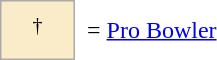<table border=0 cellspacing="0" cellpadding="8">
<tr>
<td style="background-color:#faecc8; border:1px solid #aaaaaa; width:2em;" align=center><sup>†</sup></td>
<td>= <a href='#'>Pro Bowler</a></td>
</tr>
</table>
